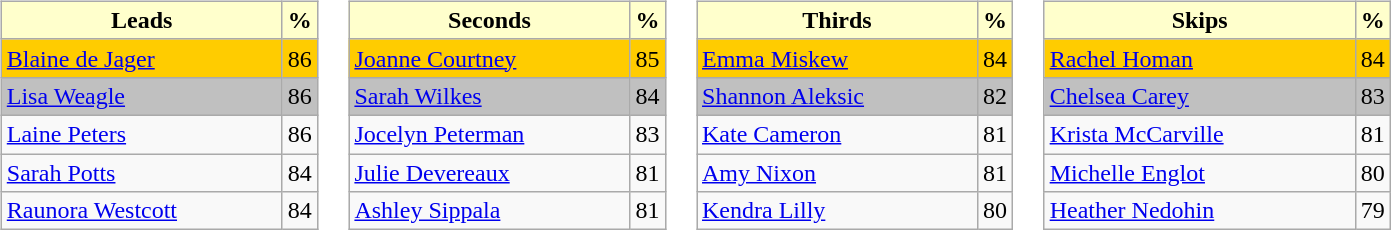<table>
<tr>
<td valign=top><br><table class="wikitable">
<tr>
<th style="background:#ffc; width:180px;">Leads</th>
<th style="background:#ffc;">%</th>
</tr>
<tr bgcolor=#FFCC00>
<td> <a href='#'>Blaine de Jager</a></td>
<td>86</td>
</tr>
<tr bgcolor=#C0C0C0>
<td> <a href='#'>Lisa Weagle</a></td>
<td>86</td>
</tr>
<tr>
<td> <a href='#'>Laine Peters</a></td>
<td>86</td>
</tr>
<tr>
<td> <a href='#'>Sarah Potts</a></td>
<td>84</td>
</tr>
<tr>
<td> <a href='#'>Raunora Westcott</a></td>
<td>84</td>
</tr>
</table>
</td>
<td valign=top><br><table class="wikitable">
<tr>
<th style="background:#ffc; width:180px;">Seconds</th>
<th style="background:#ffc;">%</th>
</tr>
<tr bgcolor=#FFCC00>
<td> <a href='#'>Joanne Courtney</a></td>
<td>85</td>
</tr>
<tr bgcolor=#C0C0C0>
<td> <a href='#'>Sarah Wilkes</a></td>
<td>84</td>
</tr>
<tr>
<td> <a href='#'>Jocelyn Peterman</a></td>
<td>83</td>
</tr>
<tr>
<td> <a href='#'>Julie Devereaux</a></td>
<td>81</td>
</tr>
<tr>
<td> <a href='#'>Ashley Sippala</a></td>
<td>81</td>
</tr>
</table>
</td>
<td valign=top><br><table class="wikitable">
<tr>
<th style="background:#ffc; width:180px;">Thirds</th>
<th style="background:#ffc;">%</th>
</tr>
<tr bgcolor=#FFCC00>
<td> <a href='#'>Emma Miskew</a></td>
<td>84</td>
</tr>
<tr bgcolor=#C0C0C0>
<td> <a href='#'>Shannon Aleksic</a></td>
<td>82</td>
</tr>
<tr>
<td> <a href='#'>Kate Cameron</a></td>
<td>81</td>
</tr>
<tr>
<td> <a href='#'>Amy Nixon</a></td>
<td>81</td>
</tr>
<tr>
<td> <a href='#'>Kendra Lilly</a></td>
<td>80</td>
</tr>
</table>
</td>
<td valign=top><br><table class="wikitable">
<tr>
<th style="background:#ffc; width:200px;">Skips</th>
<th style="background:#ffc;">%</th>
</tr>
<tr bgcolor=#FFCC00>
<td> <a href='#'>Rachel Homan</a></td>
<td>84</td>
</tr>
<tr bgcolor=#C0C0C0>
<td> <a href='#'>Chelsea Carey</a></td>
<td>83</td>
</tr>
<tr>
<td> <a href='#'>Krista McCarville</a></td>
<td>81</td>
</tr>
<tr>
<td> <a href='#'>Michelle Englot</a></td>
<td>80</td>
</tr>
<tr>
<td> <a href='#'>Heather Nedohin</a></td>
<td>79</td>
</tr>
</table>
</td>
</tr>
</table>
